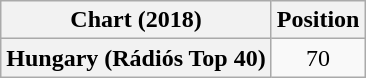<table class="wikitable plainrowheaders " style="text-align:center">
<tr>
<th scope="col">Chart (2018)</th>
<th scope="col">Position</th>
</tr>
<tr>
<th scope="row">Hungary (Rádiós Top 40)</th>
<td>70</td>
</tr>
</table>
